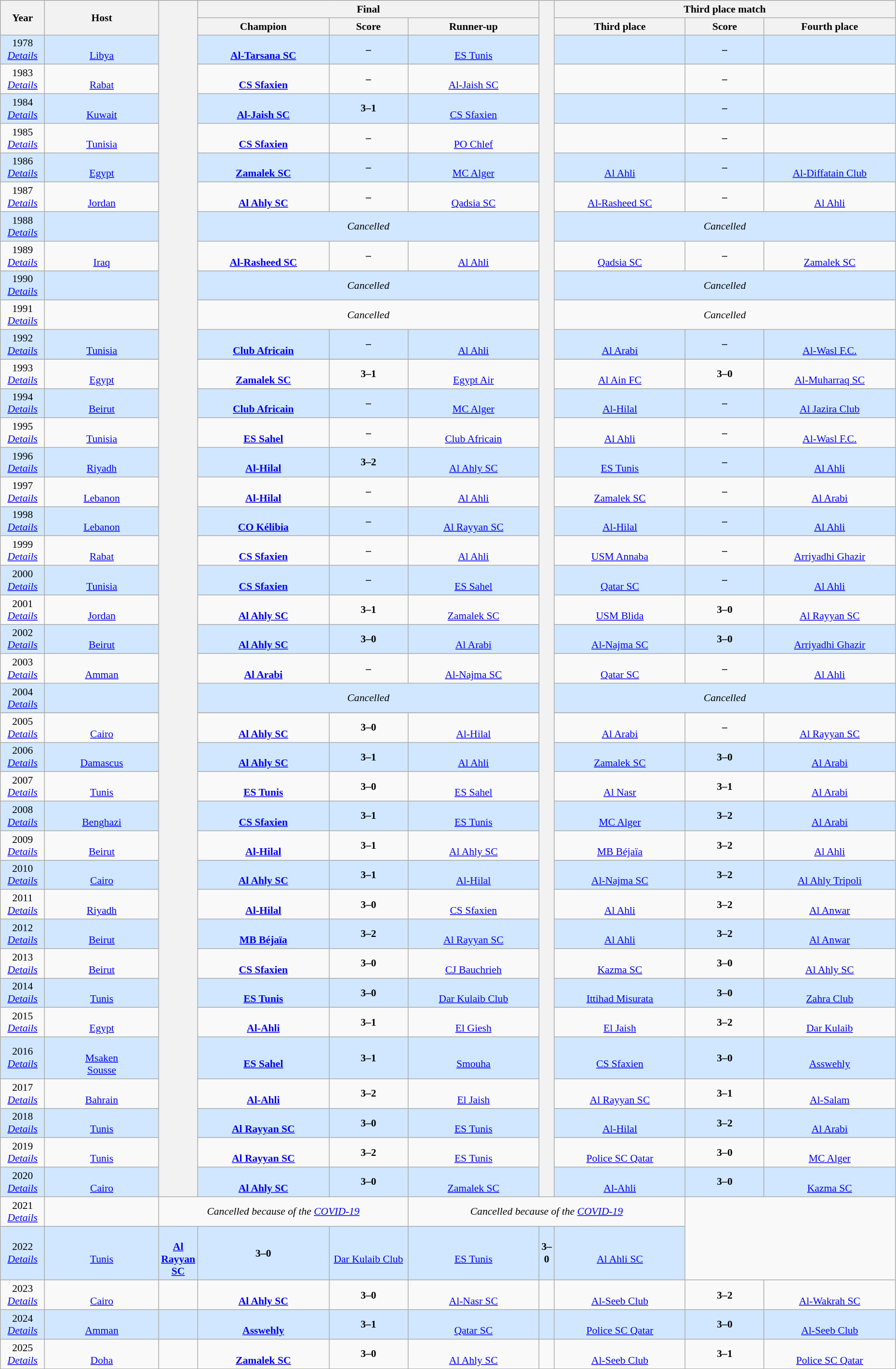<table class="wikitable" style="font-size:90%; width: 98%; text-align: center;">
<tr bgcolor=#C1D8FF>
<th rowspan=2 width=5%>Year</th>
<th rowspan=2 width=13%>Host</th>
<th width=1% rowspan=43 bgcolor=ffffff></th>
<th colspan=3>Final</th>
<th width=1% rowspan=43 bgcolor=ffffff></th>
<th colspan=3>Third place match</th>
</tr>
<tr bgcolor=#EFEFEF>
<th width=15%>Champion</th>
<th width=9%>Score</th>
<th width=15%>Runner-up</th>
<th width=15%>Third place</th>
<th width=9%>Score</th>
<th width=15%>Fourth place</th>
</tr>
<tr bgcolor=#D0E7FF>
<td>1978<br><em><a href='#'>Details</a></em></td>
<td><br><a href='#'>Libya</a></td>
<td><strong><br><a href='#'>Al-Tarsana SC</a></strong></td>
<td><strong>–</strong></td>
<td><br><a href='#'>ES Tunis</a></td>
<td></td>
<td><strong>–</strong></td>
<td></td>
</tr>
<tr>
<td>1983<br><em><a href='#'>Details</a></em></td>
<td><br><a href='#'>Rabat</a></td>
<td><strong><br><a href='#'>CS Sfaxien</a></strong></td>
<td><strong>–</strong></td>
<td><br><a href='#'>Al-Jaish SC</a></td>
<td></td>
<td><strong>–</strong></td>
<td></td>
</tr>
<tr bgcolor=#D0E7FF>
<td>1984<br><em><a href='#'>Details</a></em></td>
<td><br><a href='#'>Kuwait</a></td>
<td><strong><br><a href='#'>Al-Jaish SC</a></strong></td>
<td><strong>3–1</strong></td>
<td><br><a href='#'>CS Sfaxien</a></td>
<td></td>
<td><strong>–</strong></td>
<td></td>
</tr>
<tr>
<td>1985<br><em><a href='#'>Details</a></em></td>
<td><br><a href='#'>Tunisia</a></td>
<td><strong><br><a href='#'>CS Sfaxien</a></strong></td>
<td><strong>–</strong></td>
<td><br><a href='#'>PO Chlef</a></td>
<td></td>
<td><strong>–</strong></td>
<td></td>
</tr>
<tr bgcolor=#D0E7FF>
<td>1986<br><em><a href='#'>Details</a></em></td>
<td><br><a href='#'>Egypt</a></td>
<td><strong><br><a href='#'>Zamalek SC</a></strong></td>
<td><strong>–</strong></td>
<td><br><a href='#'>MC Alger</a></td>
<td><br><a href='#'>Al Ahli</a></td>
<td><strong>–</strong></td>
<td><br><a href='#'>Al-Diffatain Club</a></td>
</tr>
<tr>
<td>1987<br><em><a href='#'>Details</a></em></td>
<td><br><a href='#'>Jordan</a></td>
<td><strong><br><a href='#'>Al Ahly SC</a></strong></td>
<td><strong>–</strong></td>
<td><br> <a href='#'>Qadsia SC</a></td>
<td><br><a href='#'>Al-Rasheed SC</a></td>
<td><strong>–</strong></td>
<td><br><a href='#'>Al Ahli</a></td>
</tr>
<tr bgcolor=#D0E7FF>
<td>1988<br><em><a href='#'>Details</a></em></td>
<td></td>
<td colspan=3><em>Cancelled</em></td>
<td colspan=3><em>Cancelled</em></td>
</tr>
<tr>
<td>1989<br><em><a href='#'>Details</a></em></td>
<td><br><a href='#'>Iraq</a></td>
<td><strong><br><a href='#'>Al-Rasheed SC</a></strong></td>
<td><strong>–</strong></td>
<td><br><a href='#'>Al Ahli</a></td>
<td><br> <a href='#'>Qadsia SC</a></td>
<td><strong>–</strong></td>
<td><br><a href='#'>Zamalek SC</a></td>
</tr>
<tr bgcolor=#D0E7FF>
<td>1990<br><em><a href='#'>Details</a></em></td>
<td></td>
<td colspan=3><em>Cancelled</em></td>
<td colspan=3><em>Cancelled</em></td>
</tr>
<tr>
<td>1991<br><em><a href='#'>Details</a></em></td>
<td></td>
<td colspan=3><em>Cancelled</em></td>
<td colspan=3><em>Cancelled</em></td>
</tr>
<tr bgcolor=#D0E7FF>
<td>1992<br><em><a href='#'>Details</a></em></td>
<td><br><a href='#'>Tunisia</a></td>
<td><strong><br><a href='#'>Club Africain</a></strong></td>
<td><strong>–</strong></td>
<td><br><a href='#'>Al Ahli</a></td>
<td><br><a href='#'>Al Arabi</a></td>
<td><strong>–</strong></td>
<td><br><a href='#'>Al-Wasl F.C.</a></td>
</tr>
<tr bgcolor=#D0E7FF>
</tr>
<tr>
<td>1993<br><em><a href='#'>Details</a></em></td>
<td><br><a href='#'>Egypt</a></td>
<td><strong><br><a href='#'>Zamalek SC</a></strong></td>
<td><strong> 3–1 </strong></td>
<td><br><a href='#'>Egypt Air</a></td>
<td><br><a href='#'>Al Ain FC</a></td>
<td><strong> 3–0 </strong></td>
<td><br><a href='#'>Al-Muharraq SC</a></td>
</tr>
<tr bgcolor=#D0E7FF>
<td>1994<br><em><a href='#'>Details</a></em></td>
<td><br><a href='#'>Beirut</a></td>
<td><strong><br><a href='#'>Club Africain</a></strong></td>
<td><strong>–</strong></td>
<td><br><a href='#'>MC Alger</a></td>
<td><br><a href='#'>Al-Hilal</a></td>
<td><strong>–</strong></td>
<td><br><a href='#'>Al Jazira Club</a></td>
</tr>
<tr>
<td>1995<br><em><a href='#'>Details</a></em></td>
<td><br><a href='#'>Tunisia</a></td>
<td><strong><br><a href='#'>ES Sahel</a></strong></td>
<td><strong>–</strong></td>
<td><br><a href='#'>Club Africain</a></td>
<td><br><a href='#'>Al Ahli</a></td>
<td><strong>–</strong></td>
<td><br><a href='#'>Al-Wasl F.C.</a></td>
</tr>
<tr bgcolor=#D0E7FF>
<td>1996<br><em><a href='#'>Details</a></em></td>
<td><br><a href='#'>Riyadh</a></td>
<td><strong><br><a href='#'>Al-Hilal</a></strong></td>
<td><strong>3–2</strong></td>
<td><br><a href='#'>Al Ahly SC</a></td>
<td><br><a href='#'>ES Tunis</a></td>
<td><strong>–</strong></td>
<td><br><a href='#'>Al Ahli</a></td>
</tr>
<tr>
<td>1997<br><em><a href='#'>Details</a></em></td>
<td><br><a href='#'>Lebanon</a></td>
<td><strong><br><a href='#'>Al-Hilal</a></strong></td>
<td><strong>–</strong></td>
<td><br><a href='#'>Al Ahli</a></td>
<td><br><a href='#'>Zamalek SC</a></td>
<td><strong>–</strong></td>
<td><br><a href='#'>Al Arabi</a></td>
</tr>
<tr bgcolor=#D0E7FF>
<td>1998<br><em><a href='#'>Details</a></em></td>
<td><br><a href='#'>Lebanon</a></td>
<td><strong><br><a href='#'>CO Kélibia</a></strong></td>
<td><strong>–</strong></td>
<td><br><a href='#'>Al Rayyan SC</a></td>
<td><br><a href='#'>Al-Hilal</a></td>
<td><strong>–</strong></td>
<td><br><a href='#'>Al Ahli</a></td>
</tr>
<tr>
<td>1999<br><em><a href='#'>Details</a></em></td>
<td><br><a href='#'>Rabat</a></td>
<td><strong><br><a href='#'>CS Sfaxien</a></strong></td>
<td><strong>–</strong></td>
<td><br><a href='#'>Al Ahli</a></td>
<td><br><a href='#'>USM Annaba</a></td>
<td><strong>–</strong></td>
<td><br><a href='#'>Arriyadhi Ghazir</a></td>
</tr>
<tr bgcolor=#D0E7FF>
<td>2000<br><em><a href='#'>Details</a></em></td>
<td><br><a href='#'>Tunisia</a></td>
<td><strong><br><a href='#'>CS Sfaxien</a></strong></td>
<td><strong>–</strong></td>
<td><br><a href='#'>ES Sahel</a></td>
<td><br><a href='#'>Qatar SC</a></td>
<td><strong>–</strong></td>
<td><br><a href='#'>Al Ahli</a></td>
</tr>
<tr>
<td>2001<br><em><a href='#'>Details</a></em></td>
<td><br><a href='#'>Jordan</a></td>
<td><strong><br><a href='#'>Al Ahly SC</a></strong></td>
<td><strong> 3–1 </strong></td>
<td><br><a href='#'>Zamalek SC</a></td>
<td><br><a href='#'>USM Blida</a></td>
<td><strong> 3–0 </strong></td>
<td><br><a href='#'>Al Rayyan SC</a></td>
</tr>
<tr bgcolor=#D0E7FF>
<td>2002<br><em><a href='#'>Details</a></em></td>
<td><br><a href='#'>Beirut</a></td>
<td><strong><br><a href='#'>Al Ahly SC</a></strong></td>
<td><strong>3–0</strong></td>
<td><br><a href='#'>Al Arabi</a></td>
<td><br><a href='#'>Al-Najma SC</a></td>
<td><strong>3–0</strong></td>
<td><br><a href='#'>Arriyadhi Ghazir</a></td>
</tr>
<tr>
<td>2003<br><em><a href='#'>Details</a></em></td>
<td><br><a href='#'>Amman</a></td>
<td><strong><br><a href='#'>Al Arabi</a></strong></td>
<td><strong>–</strong></td>
<td><br><a href='#'>Al-Najma SC</a></td>
<td><br><a href='#'>Qatar SC</a></td>
<td><strong>–</strong></td>
<td><br><a href='#'>Al Ahli</a></td>
</tr>
<tr bgcolor=#D0E7FF>
<td>2004<br><em><a href='#'>Details</a></em></td>
<td></td>
<td colspan=3><em>Cancelled</em></td>
<td colspan=3><em>Cancelled</em></td>
</tr>
<tr bgcolor=#D0E7FF>
</tr>
<tr>
<td>2005<br><em><a href='#'>Details</a></em></td>
<td><br><a href='#'>Cairo</a></td>
<td><strong><br><a href='#'>Al Ahly SC</a></strong></td>
<td><strong>3–0 </strong></td>
<td><br><a href='#'>Al-Hilal</a></td>
<td><br><a href='#'>Al Arabi</a></td>
<td><strong>–</strong></td>
<td><br><a href='#'>Al Rayyan SC</a></td>
</tr>
<tr bgcolor=#D0E7FF>
<td>2006<br><em><a href='#'>Details</a></em></td>
<td><br><a href='#'>Damascus</a></td>
<td><strong><br><a href='#'>Al Ahly SC</a></strong></td>
<td><strong>3–1</strong></td>
<td><br><a href='#'>Al Ahli</a></td>
<td><br><a href='#'>Zamalek SC</a></td>
<td><strong>3–0</strong></td>
<td><br><a href='#'>Al Arabi</a></td>
</tr>
<tr>
<td>2007<br><em><a href='#'>Details</a></em></td>
<td><br><a href='#'>Tunis</a></td>
<td><strong><br><a href='#'>ES Tunis</a></strong></td>
<td><strong>3–0</strong></td>
<td><br><a href='#'>ES Sahel</a></td>
<td><br><a href='#'>Al Nasr</a></td>
<td><strong>3–1</strong></td>
<td><br><a href='#'>Al Arabi</a></td>
</tr>
<tr bgcolor=#D0E7FF>
<td>2008<br><em><a href='#'>Details</a></em></td>
<td><br><a href='#'>Benghazi</a></td>
<td><strong><br><a href='#'>CS Sfaxien</a></strong></td>
<td><strong>3–1</strong></td>
<td><br><a href='#'>ES Tunis</a></td>
<td><br><a href='#'>MC Alger</a></td>
<td><strong>3–2</strong></td>
<td><br><a href='#'>Al Arabi</a></td>
</tr>
<tr>
<td>2009<br><em><a href='#'>Details</a></em></td>
<td><br><a href='#'>Beirut</a></td>
<td><strong><br><a href='#'>Al-Hilal</a></strong></td>
<td><strong>3–1</strong></td>
<td><br><a href='#'>Al Ahly SC</a></td>
<td><br><a href='#'>MB Béjaïa</a></td>
<td><strong>3–2</strong></td>
<td><br><a href='#'>Al Ahli</a></td>
</tr>
<tr bgcolor=#D0E7FF>
<td>2010<br><em><a href='#'>Details</a></em></td>
<td><br><a href='#'>Cairo</a></td>
<td><strong><br><a href='#'>Al Ahly SC</a></strong></td>
<td><strong>3–1</strong></td>
<td><br><a href='#'>Al-Hilal</a></td>
<td><br><a href='#'>Al-Najma SC</a></td>
<td><strong>3–2</strong></td>
<td><br><a href='#'>Al Ahly Tripoli</a></td>
</tr>
<tr>
<td>2011<br><em><a href='#'>Details</a></em></td>
<td><br><a href='#'>Riyadh</a></td>
<td><strong><br><a href='#'>Al-Hilal</a></strong></td>
<td><strong>3–0</strong></td>
<td><br><a href='#'>CS Sfaxien</a></td>
<td><br><a href='#'>Al Ahli</a></td>
<td><strong>3–2</strong></td>
<td><br><a href='#'>Al Anwar</a></td>
</tr>
<tr bgcolor=#D0E7FF>
<td>2012<br><em><a href='#'>Details</a></em></td>
<td><br><a href='#'>Beirut</a></td>
<td><strong><br><a href='#'>MB Béjaïa</a></strong></td>
<td><strong>3–2</strong></td>
<td><br><a href='#'>Al Rayyan SC</a></td>
<td><br><a href='#'>Al Ahli</a></td>
<td><strong>3–2</strong></td>
<td><br><a href='#'>Al Anwar</a></td>
</tr>
<tr>
<td>2013<br><em><a href='#'>Details</a></em></td>
<td><br><a href='#'>Beirut</a></td>
<td><strong><br><a href='#'>CS Sfaxien</a></strong></td>
<td><strong>3–0</strong></td>
<td><br><a href='#'>CJ Bauchrieh</a></td>
<td><br><a href='#'>Kazma SC</a></td>
<td><strong>3–0</strong></td>
<td><br><a href='#'>Al Ahly SC</a></td>
</tr>
<tr bgcolor=#D0E7FF>
<td>2014<br><em><a href='#'>Details</a></em></td>
<td><br><a href='#'>Tunis</a></td>
<td><strong><br><a href='#'>ES Tunis</a></strong></td>
<td><strong>3–0</strong></td>
<td><br><a href='#'>Dar Kulaib Club</a></td>
<td><br><a href='#'>Ittihad Misurata</a></td>
<td><strong>3–0</strong></td>
<td><br><a href='#'>Zahra Club</a></td>
</tr>
<tr>
<td>2015<br><em><a href='#'>Details</a></em></td>
<td><br><a href='#'>Egypt</a></td>
<td><br><strong><a href='#'>Al-Ahli</a></strong></td>
<td><strong>3–1 </strong></td>
<td><br><a href='#'>El Giesh</a></td>
<td><br><a href='#'>El Jaish</a></td>
<td><strong> 3–2 </strong></td>
<td><br><a href='#'>Dar Kulaib</a></td>
</tr>
<tr bgcolor=#D0E7FF>
<td>2016<br><em><a href='#'>Details</a></em></td>
<td><br><a href='#'>Msaken</a><br><a href='#'>Sousse</a></td>
<td><br><strong><a href='#'>ES Sahel</a></strong></td>
<td><strong> 3–1 </strong></td>
<td><br><a href='#'>Smouha</a></td>
<td><br><a href='#'>CS Sfaxien</a></td>
<td><strong> 3–0 </strong></td>
<td><br><a href='#'>Asswehly</a></td>
</tr>
<tr>
<td>2017<br><em><a href='#'>Details</a></em></td>
<td><br><a href='#'>Bahrain</a></td>
<td><br><strong><a href='#'>Al-Ahli</a></strong></td>
<td><strong>3–2 </strong></td>
<td><br><a href='#'>El Jaish</a></td>
<td><br><a href='#'>Al Rayyan SC</a></td>
<td><strong> 3–1 </strong></td>
<td><br><a href='#'>Al-Salam</a></td>
</tr>
<tr bgcolor=#D0E7FF>
<td>2018<br><em><a href='#'>Details</a></em></td>
<td><br><a href='#'>Tunis</a></td>
<td><br><strong><a href='#'>Al Rayyan SC</a></strong></td>
<td><strong> 3–0 </strong></td>
<td><br><a href='#'>ES Tunis</a></td>
<td><br><a href='#'>Al-Hilal</a></td>
<td><strong> 3–2 </strong></td>
<td><br><a href='#'>Al Arabi</a></td>
</tr>
<tr>
<td>2019<br><em><a href='#'>Details</a></em></td>
<td><br><a href='#'>Tunis</a></td>
<td><br><strong><a href='#'>Al Rayyan SC</a></strong></td>
<td><strong> 3–2 </strong></td>
<td><br><a href='#'>ES Tunis</a></td>
<td><br><a href='#'>Police SC Qatar</a></td>
<td><strong> 3–0 </strong></td>
<td><br><a href='#'>MC Alger</a></td>
</tr>
<tr bgcolor=#D0E7FF>
<td>2020<br><em><a href='#'>Details</a></em></td>
<td><br><a href='#'>Cairo</a></td>
<td><strong><br><a href='#'>Al Ahly SC</a></strong></td>
<td><strong> 3–0 </strong></td>
<td><br><a href='#'>Zamalek SC</a></td>
<td><br><a href='#'>Al-Ahli</a></td>
<td><strong>3–0</strong></td>
<td><br><a href='#'>Kazma SC</a></td>
</tr>
<tr>
<td>2021<br><em><a href='#'>Details</a></em></td>
<td></td>
<td colspan=3><em>Cancelled because of the <a href='#'>COVID-19</a></em></td>
<td colspan=3><em>Cancelled because of the <a href='#'>COVID-19</a></em></td>
</tr>
<tr bgcolor=#D0E7FF>
<td>2022<br><em><a href='#'>Details</a></em></td>
<td><br><a href='#'>Tunis</a></td>
<td><strong><br><a href='#'>Al Rayyan SC</a></strong></td>
<td><strong>3–0</strong></td>
<td><br><a href='#'>Dar Kulaib Club</a></td>
<td><br><a href='#'>ES Tunis</a></td>
<td><strong>3–0</strong></td>
<td><br><a href='#'>Al Ahli SC</a></td>
</tr>
<tr>
<td>2023<br><em><a href='#'>Details</a></em></td>
<td><br><a href='#'>Cairo</a></td>
<td></td>
<td><strong><br><a href='#'>Al Ahly SC</a></strong></td>
<td><strong>3–0</strong></td>
<td><br><a href='#'>Al-Nasr SC</a></td>
<td></td>
<td><br><a href='#'>Al-Seeb Club</a></td>
<td><strong>3–2</strong></td>
<td><br><a href='#'>Al-Wakrah SC</a></td>
</tr>
<tr bgcolor=#D0E7FF>
<td>2024<br><em><a href='#'>Details</a></em></td>
<td><br><a href='#'>Amman</a></td>
<td></td>
<td><strong><br><a href='#'>Asswehly</a></strong></td>
<td><strong>3–1</strong></td>
<td><br><a href='#'>Qatar SC</a></td>
<td></td>
<td><br><a href='#'>Police SC Qatar</a></td>
<td><strong>3–0</strong></td>
<td><br><a href='#'>Al-Seeb Club</a></td>
</tr>
<tr>
<td>2025<br><em><a href='#'>Details</a></em></td>
<td><br><a href='#'>Doha</a></td>
<td></td>
<td><strong><br><a href='#'>Zamalek SC</a></strong></td>
<td><strong>3–0</strong></td>
<td><br><a href='#'>Al Ahly SC</a></td>
<td></td>
<td><br><a href='#'>Al-Seeb Club</a></td>
<td><strong>3–1</strong></td>
<td><br><a href='#'>Police SC Qatar</a></td>
</tr>
</table>
